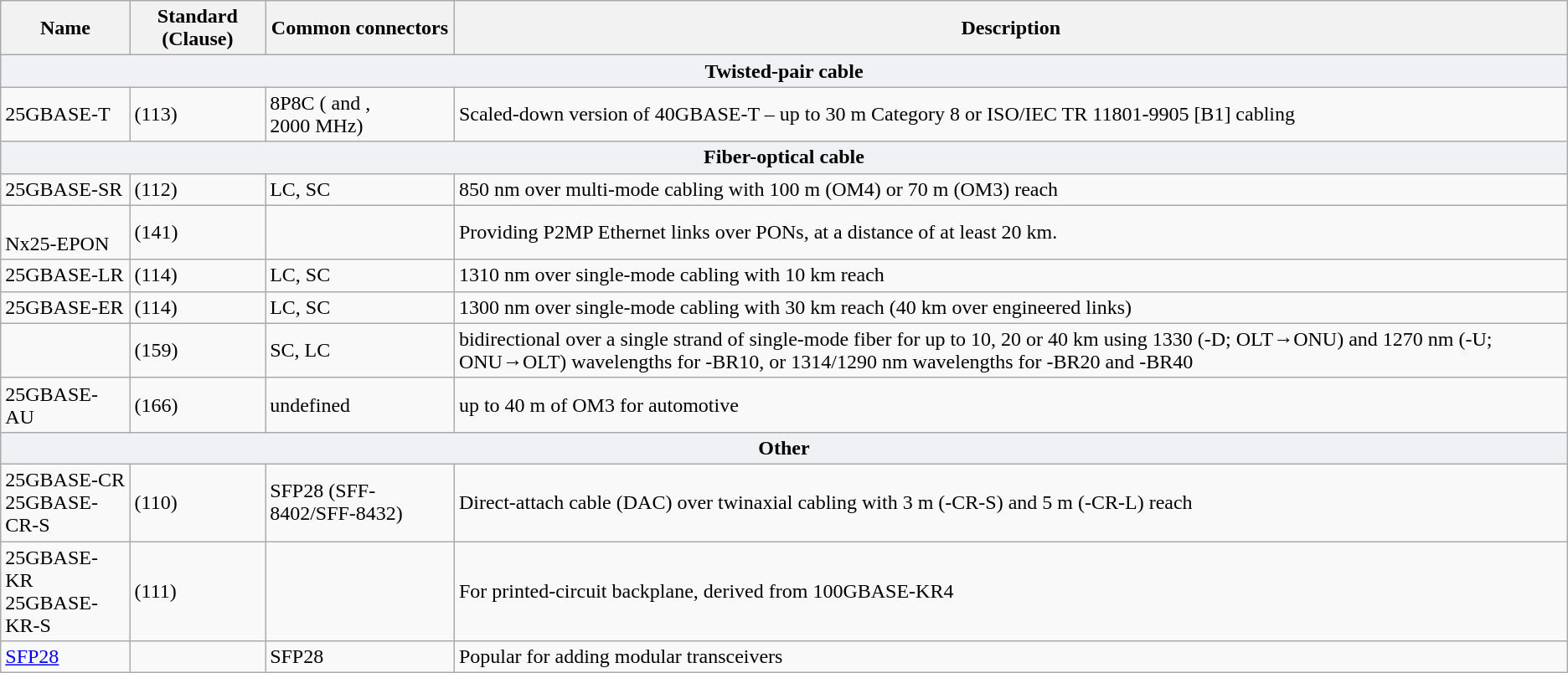<table class="wikitable">
<tr>
<th>Name</th>
<th>Standard (Clause)</th>
<th>Common connectors</th>
<th>Description</th>
</tr>
<tr>
<th colspan=4 style="background-color: #F0F1F4">Twisted-pair cable</th>
</tr>
<tr>
<td>25GBASE-T</td>
<td> (113)</td>
<td>8P8C ( and , 2000 MHz)</td>
<td>Scaled-down version of 40GBASE-T – up to 30 m Category 8 or ISO/IEC TR 11801-9905 [B1] cabling</td>
</tr>
<tr>
<th colspan=5 style="background-color: #F0F1F4">Fiber-optical cable</th>
</tr>
<tr>
<td>25GBASE-SR</td>
<td> (112)</td>
<td>LC, SC</td>
<td>850 nm over multi-mode cabling with 100 m (OM4) or 70 m (OM3) reach</td>
</tr>
<tr>
<td><br>Nx25-EPON</td>
<td> (141)</td>
<td></td>
<td>Providing P2MP  Ethernet links over PONs, at a distance of at least 20 km.</td>
</tr>
<tr>
<td>25GBASE-LR</td>
<td> (114)</td>
<td>LC, SC</td>
<td>1310 nm over single-mode cabling with 10 km reach</td>
</tr>
<tr>
<td>25GBASE-ER</td>
<td> (114)</td>
<td>LC, SC</td>
<td>1300 nm over single-mode cabling with 30 km reach (40 km over engineered links)</td>
</tr>
<tr>
<td><br><br></td>
<td> (159)</td>
<td>SC, LC</td>
<td>bidirectional over a single strand of single-mode fiber for up to 10, 20 or 40 km using 1330 (-D; OLT→ONU) and 1270 nm (-U; ONU→OLT) wavelengths for -BR10, or 1314/1290 nm wavelengths for -BR20 and -BR40</td>
</tr>
<tr>
<td>25GBASE-AU</td>
<td> (166)</td>
<td>undefined</td>
<td>up to 40 m of OM3 for automotive</td>
</tr>
<tr>
<th colspan=4 style="background-color: #F0F1F4">Other</th>
</tr>
<tr>
<td>25GBASE-CR<br>25GBASE-CR-S</td>
<td> (110)</td>
<td>SFP28 (SFF-8402/SFF-8432)</td>
<td>Direct-attach cable (DAC) over twinaxial cabling with 3 m (-CR-S) and 5 m (-CR-L) reach</td>
</tr>
<tr>
<td>25GBASE-KR<br>25GBASE-KR-S</td>
<td> (111)</td>
<td></td>
<td>For printed-circuit backplane, derived from 100GBASE-KR4</td>
</tr>
<tr>
<td><a href='#'>SFP28</a></td>
<td></td>
<td>SFP28</td>
<td>Popular for adding modular transceivers</td>
</tr>
</table>
